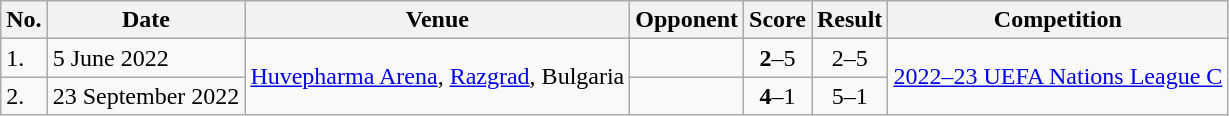<table class="wikitable">
<tr>
<th>No.</th>
<th>Date</th>
<th>Venue</th>
<th>Opponent</th>
<th>Score</th>
<th>Result</th>
<th>Competition</th>
</tr>
<tr>
<td>1.</td>
<td>5 June 2022</td>
<td rowspan=2><a href='#'>Huvepharma Arena</a>, <a href='#'>Razgrad</a>, Bulgaria</td>
<td></td>
<td align="center"><strong>2</strong>–5</td>
<td align="center">2–5</td>
<td rowspan=2><a href='#'>2022–23 UEFA Nations League C</a></td>
</tr>
<tr>
<td>2.</td>
<td>23 September 2022</td>
<td></td>
<td align="center"><strong>4</strong>–1</td>
<td align="center">5–1</td>
</tr>
</table>
